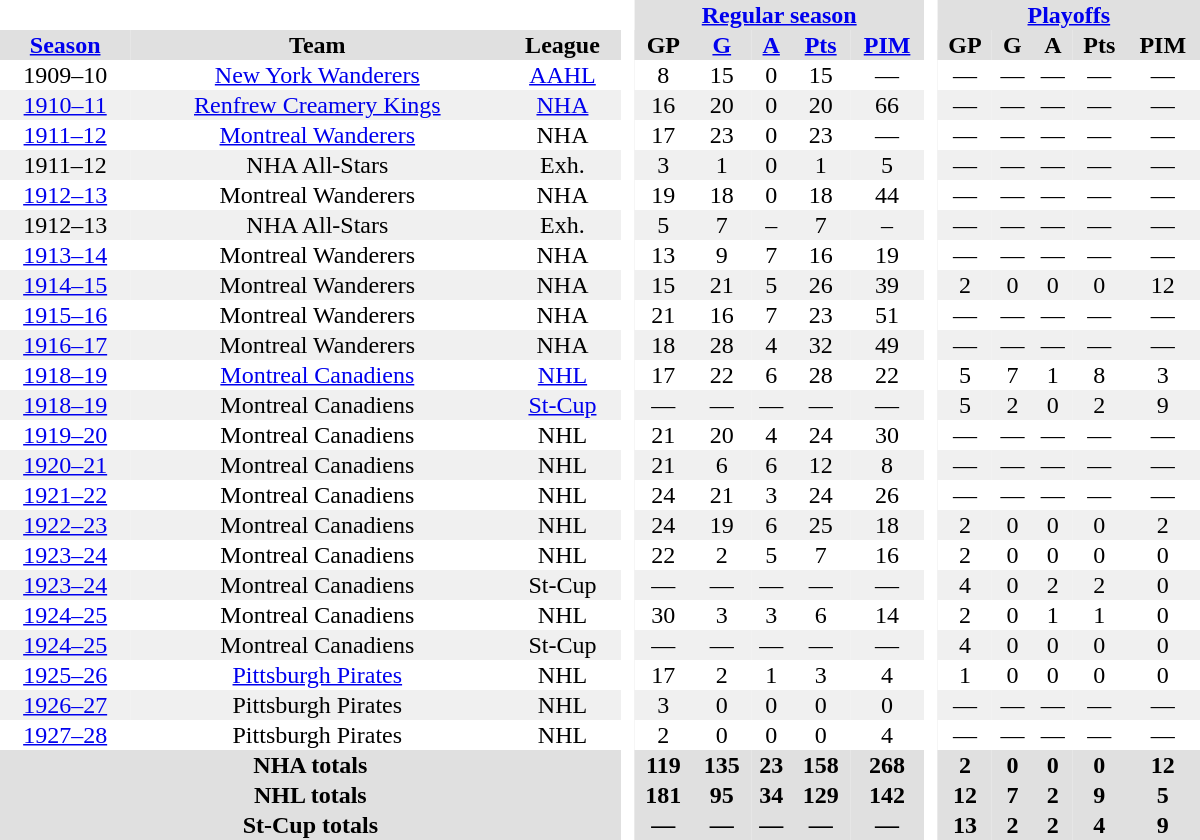<table border="0" cellpadding="1" cellspacing="0" style="text-align:center; width:50em">
<tr bgcolor="#e0e0e0">
<th colspan="3" bgcolor="#ffffff"> </th>
<th rowspan="99" bgcolor="#ffffff"> </th>
<th colspan="5"><a href='#'>Regular season</a></th>
<th rowspan="99" bgcolor="#ffffff"> </th>
<th colspan="5"><a href='#'>Playoffs</a></th>
</tr>
<tr bgcolor="#e0e0e0">
<th><a href='#'>Season</a></th>
<th>Team</th>
<th>League</th>
<th>GP</th>
<th><a href='#'>G</a></th>
<th><a href='#'>A</a></th>
<th><a href='#'>Pts</a></th>
<th><a href='#'>PIM</a></th>
<th>GP</th>
<th>G</th>
<th>A</th>
<th>Pts</th>
<th>PIM</th>
</tr>
<tr>
<td>1909–10</td>
<td><a href='#'>New York Wanderers</a></td>
<td><a href='#'>AAHL</a></td>
<td>8</td>
<td>15</td>
<td>0</td>
<td>15</td>
<td>—</td>
<td>—</td>
<td>—</td>
<td>—</td>
<td>—</td>
<td>—</td>
</tr>
<tr bgcolor="#f0f0f0">
<td><a href='#'>1910–11</a></td>
<td><a href='#'>Renfrew Creamery Kings</a></td>
<td><a href='#'>NHA</a></td>
<td>16</td>
<td>20</td>
<td>0</td>
<td>20</td>
<td>66</td>
<td>—</td>
<td>—</td>
<td>—</td>
<td>—</td>
<td>—</td>
</tr>
<tr>
<td><a href='#'>1911–12</a></td>
<td><a href='#'>Montreal Wanderers</a></td>
<td>NHA</td>
<td>17</td>
<td>23</td>
<td>0</td>
<td>23</td>
<td>—</td>
<td>—</td>
<td>—</td>
<td>—</td>
<td>—</td>
<td>—</td>
</tr>
<tr bgcolor="#f0f0f0">
<td>1911–12</td>
<td>NHA All-Stars</td>
<td>Exh.</td>
<td>3</td>
<td>1</td>
<td>0</td>
<td>1</td>
<td>5</td>
<td>—</td>
<td>—</td>
<td>—</td>
<td>—</td>
<td>—</td>
</tr>
<tr>
<td><a href='#'>1912–13</a></td>
<td>Montreal Wanderers</td>
<td>NHA</td>
<td>19</td>
<td>18</td>
<td>0</td>
<td>18</td>
<td>44</td>
<td>—</td>
<td>—</td>
<td>—</td>
<td>—</td>
<td>—</td>
</tr>
<tr bgcolor="#f0f0f0">
<td>1912–13</td>
<td>NHA All-Stars</td>
<td>Exh.</td>
<td>5</td>
<td>7</td>
<td>–</td>
<td>7</td>
<td>–</td>
<td>—</td>
<td>—</td>
<td>—</td>
<td>—</td>
<td>—</td>
</tr>
<tr>
<td><a href='#'>1913–14</a></td>
<td>Montreal Wanderers</td>
<td>NHA</td>
<td>13</td>
<td>9</td>
<td>7</td>
<td>16</td>
<td>19</td>
<td>—</td>
<td>—</td>
<td>—</td>
<td>—</td>
<td>—</td>
</tr>
<tr bgcolor="#f0f0f0">
<td><a href='#'>1914–15</a></td>
<td>Montreal Wanderers</td>
<td>NHA</td>
<td>15</td>
<td>21</td>
<td>5</td>
<td>26</td>
<td>39</td>
<td>2</td>
<td>0</td>
<td>0</td>
<td>0</td>
<td>12</td>
</tr>
<tr>
<td><a href='#'>1915–16</a></td>
<td>Montreal Wanderers</td>
<td>NHA</td>
<td>21</td>
<td>16</td>
<td>7</td>
<td>23</td>
<td>51</td>
<td>—</td>
<td>—</td>
<td>—</td>
<td>—</td>
<td>—</td>
</tr>
<tr bgcolor="#f0f0f0">
<td><a href='#'>1916–17</a></td>
<td>Montreal Wanderers</td>
<td>NHA</td>
<td>18</td>
<td>28</td>
<td>4</td>
<td>32</td>
<td>49</td>
<td>—</td>
<td>—</td>
<td>—</td>
<td>—</td>
<td>—</td>
</tr>
<tr>
<td><a href='#'>1918–19</a></td>
<td><a href='#'>Montreal Canadiens</a></td>
<td><a href='#'>NHL</a></td>
<td>17</td>
<td>22</td>
<td>6</td>
<td>28</td>
<td>22</td>
<td>5</td>
<td>7</td>
<td>1</td>
<td>8</td>
<td>3</td>
</tr>
<tr bgcolor="#f0f0f0">
<td><a href='#'>1918–19</a></td>
<td>Montreal Canadiens</td>
<td><a href='#'>St-Cup</a></td>
<td>—</td>
<td>—</td>
<td>—</td>
<td>—</td>
<td>—</td>
<td>5</td>
<td>2</td>
<td>0</td>
<td>2</td>
<td>9</td>
</tr>
<tr>
<td><a href='#'>1919–20</a></td>
<td>Montreal Canadiens</td>
<td>NHL</td>
<td>21</td>
<td>20</td>
<td>4</td>
<td>24</td>
<td>30</td>
<td>—</td>
<td>—</td>
<td>—</td>
<td>—</td>
<td>—</td>
</tr>
<tr bgcolor="#f0f0f0">
<td><a href='#'>1920–21</a></td>
<td>Montreal Canadiens</td>
<td>NHL</td>
<td>21</td>
<td>6</td>
<td>6</td>
<td>12</td>
<td>8</td>
<td>—</td>
<td>—</td>
<td>—</td>
<td>—</td>
<td>—</td>
</tr>
<tr>
<td><a href='#'>1921–22</a></td>
<td>Montreal Canadiens</td>
<td>NHL</td>
<td>24</td>
<td>21</td>
<td>3</td>
<td>24</td>
<td>26</td>
<td>—</td>
<td>—</td>
<td>—</td>
<td>—</td>
<td>—</td>
</tr>
<tr bgcolor="#f0f0f0">
<td><a href='#'>1922–23</a></td>
<td>Montreal Canadiens</td>
<td>NHL</td>
<td>24</td>
<td>19</td>
<td>6</td>
<td>25</td>
<td>18</td>
<td>2</td>
<td>0</td>
<td>0</td>
<td>0</td>
<td>2</td>
</tr>
<tr>
<td><a href='#'>1923–24</a></td>
<td>Montreal Canadiens</td>
<td>NHL</td>
<td>22</td>
<td>2</td>
<td>5</td>
<td>7</td>
<td>16</td>
<td>2</td>
<td>0</td>
<td>0</td>
<td>0</td>
<td>0</td>
</tr>
<tr bgcolor="#f0f0f0">
<td><a href='#'>1923–24</a></td>
<td>Montreal Canadiens</td>
<td>St-Cup</td>
<td>—</td>
<td>—</td>
<td>—</td>
<td>—</td>
<td>—</td>
<td>4</td>
<td>0</td>
<td>2</td>
<td>2</td>
<td>0</td>
</tr>
<tr>
<td><a href='#'>1924–25</a></td>
<td>Montreal Canadiens</td>
<td>NHL</td>
<td>30</td>
<td>3</td>
<td>3</td>
<td>6</td>
<td>14</td>
<td>2</td>
<td>0</td>
<td>1</td>
<td>1</td>
<td>0</td>
</tr>
<tr bgcolor="#f0f0f0">
<td><a href='#'>1924–25</a></td>
<td>Montreal Canadiens</td>
<td>St-Cup</td>
<td>—</td>
<td>—</td>
<td>—</td>
<td>—</td>
<td>—</td>
<td>4</td>
<td>0</td>
<td>0</td>
<td>0</td>
<td>0</td>
</tr>
<tr>
<td><a href='#'>1925–26</a></td>
<td><a href='#'>Pittsburgh Pirates</a></td>
<td>NHL</td>
<td>17</td>
<td>2</td>
<td>1</td>
<td>3</td>
<td>4</td>
<td>1</td>
<td>0</td>
<td>0</td>
<td>0</td>
<td>0</td>
</tr>
<tr bgcolor="#f0f0f0">
<td><a href='#'>1926–27</a></td>
<td>Pittsburgh Pirates</td>
<td>NHL</td>
<td>3</td>
<td>0</td>
<td>0</td>
<td>0</td>
<td>0</td>
<td>—</td>
<td>—</td>
<td>—</td>
<td>—</td>
<td>—</td>
</tr>
<tr>
<td><a href='#'>1927–28</a></td>
<td>Pittsburgh Pirates</td>
<td>NHL</td>
<td>2</td>
<td>0</td>
<td>0</td>
<td>0</td>
<td>4</td>
<td>—</td>
<td>—</td>
<td>—</td>
<td>—</td>
<td>—</td>
</tr>
<tr bgcolor="#e0e0e0">
<th colspan="3">NHA totals</th>
<th>119</th>
<th>135</th>
<th>23</th>
<th>158</th>
<th>268</th>
<th>2</th>
<th>0</th>
<th>0</th>
<th>0</th>
<th>12</th>
</tr>
<tr bgcolor="#e0e0e0">
<th colspan="3">NHL totals</th>
<th>181</th>
<th>95</th>
<th>34</th>
<th>129</th>
<th>142</th>
<th>12</th>
<th>7</th>
<th>2</th>
<th>9</th>
<th>5</th>
</tr>
<tr bgcolor="#e0e0e0">
<th colspan="3">St-Cup totals</th>
<th>—</th>
<th>—</th>
<th>—</th>
<th>—</th>
<th>—</th>
<th>13</th>
<th>2</th>
<th>2</th>
<th>4</th>
<th>9</th>
</tr>
</table>
